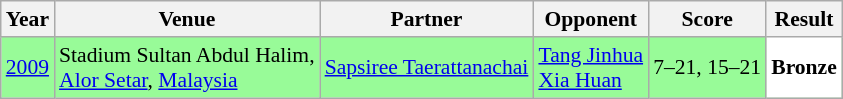<table class="sortable wikitable" style="font-size: 90%;">
<tr>
<th>Year</th>
<th>Venue</th>
<th>Partner</th>
<th>Opponent</th>
<th>Score</th>
<th>Result</th>
</tr>
<tr style="background:#98FB98">
<td align="center"><a href='#'>2009</a></td>
<td align="left">Stadium Sultan Abdul Halim,<br> <a href='#'>Alor Setar</a>, <a href='#'>Malaysia</a></td>
<td align="left"> <a href='#'>Sapsiree Taerattanachai</a></td>
<td align="left"> <a href='#'>Tang Jinhua</a><br> <a href='#'>Xia Huan</a></td>
<td align="left">7–21, 15–21</td>
<td style="text-align:left; background:white"> <strong>Bronze</strong></td>
</tr>
</table>
